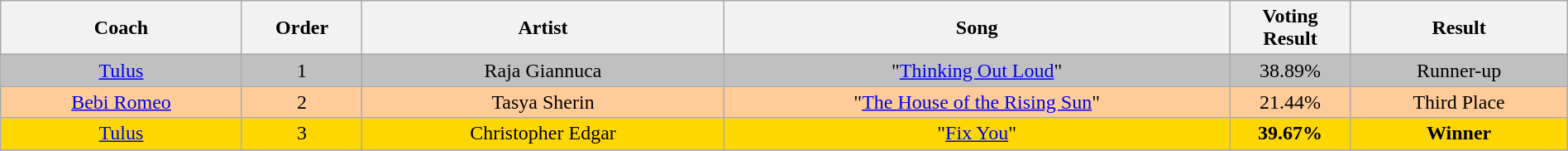<table class="wikitable" style="text-align:center; width:100%;">
<tr>
<th style="width:10%;">Coach</th>
<th style="width:05%;">Order</th>
<th style="width:15%;">Artist</th>
<th style="width:21%;">Song</th>
<th style="width:5%;">Voting Result</th>
<th style="width:9%;">Result</th>
</tr>
<tr bgcolor=silver>
<td><a href='#'>Tulus</a></td>
<td scope="row">1</td>
<td>Raja Giannuca</td>
<td>"<a href='#'>Thinking Out Loud</a>"</td>
<td style="background:silver;">38.89%</td>
<td style="background:silver;">Runner-up</td>
</tr>
<tr bgcolor=#FFCC99>
<td><a href='#'>Bebi Romeo</a></td>
<td scope="row">2</td>
<td>Tasya Sherin</td>
<td>"<a href='#'>The House of the Rising Sun</a>"</td>
<td style="background:#FFCC99;">21.44%</td>
<td style="background:#FFCC99;">Third Place</td>
</tr>
<tr bgcolor=gold>
<td><a href='#'>Tulus</a></td>
<td scope="row">3</td>
<td>Christopher Edgar</td>
<td>"<a href='#'>Fix You</a>"</td>
<td style="background:gold;"><strong>39.67%</strong></td>
<td style="background:gold;"><strong>Winner</strong></td>
</tr>
<tr>
</tr>
</table>
